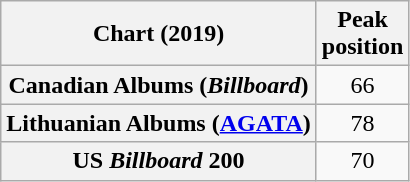<table class="wikitable sortable plainrowheaders" style="text-align:center">
<tr>
<th scope="col">Chart (2019)</th>
<th scope="col">Peak<br>position</th>
</tr>
<tr>
<th scope="row">Canadian Albums (<em>Billboard</em>)</th>
<td>66</td>
</tr>
<tr>
<th scope="row">Lithuanian Albums (<a href='#'>AGATA</a>)</th>
<td>78</td>
</tr>
<tr>
<th scope="row">US <em>Billboard</em> 200</th>
<td>70</td>
</tr>
</table>
